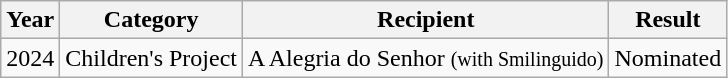<table class="wikitable">
<tr>
<th>Year</th>
<th>Category</th>
<th>Recipient</th>
<th>Result</th>
</tr>
<tr>
<td>2024</td>
<td>Children's Project</td>
<td>A Alegria do Senhor <small>(with Smilinguido)</small></td>
<td>Nominated</td>
</tr>
</table>
